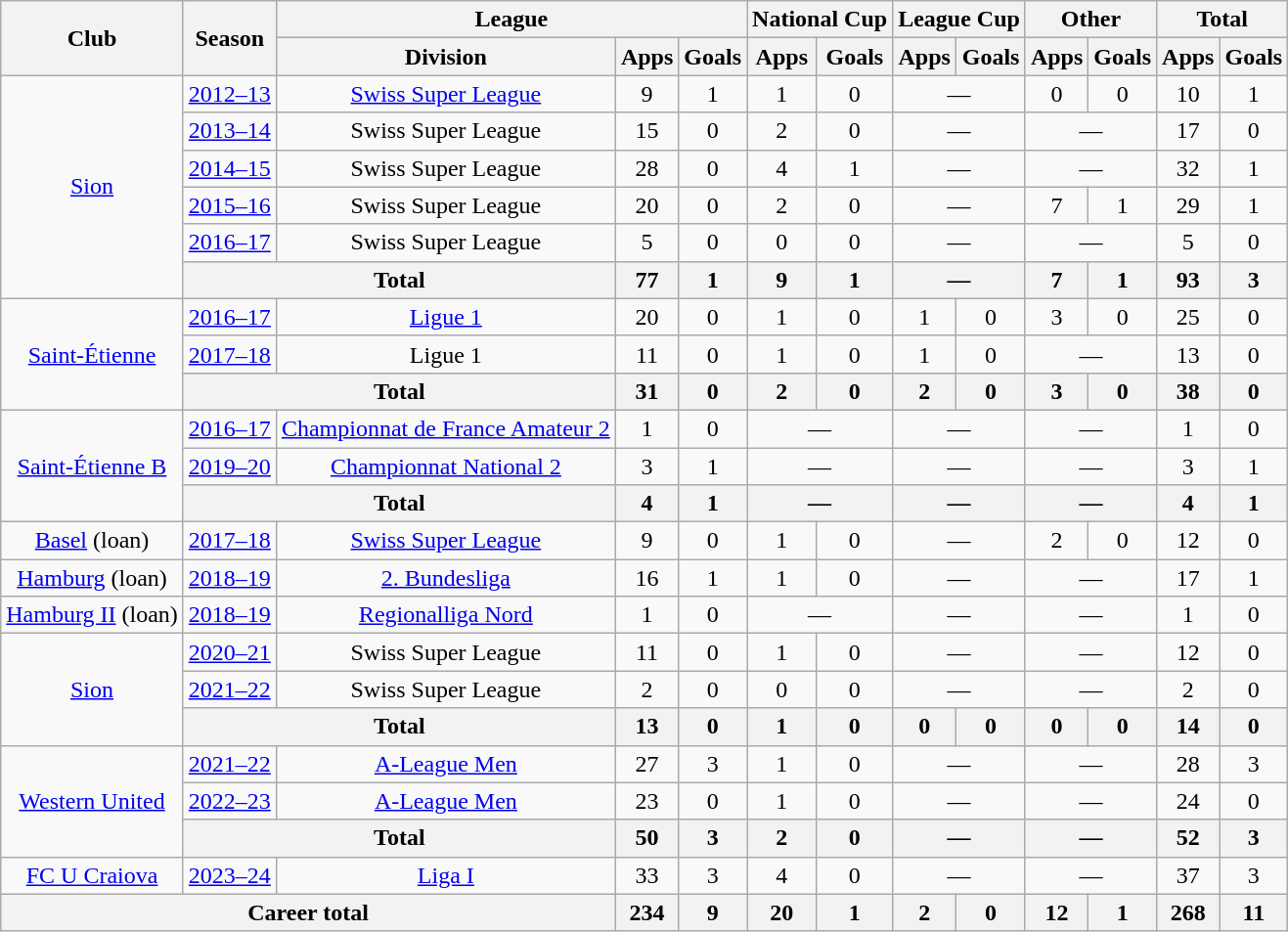<table class="wikitable" style="text-align:center">
<tr>
<th rowspan="2">Club</th>
<th rowspan="2">Season</th>
<th colspan="3">League</th>
<th colspan="2">National Cup</th>
<th colspan="2">League Cup</th>
<th colspan="2">Other</th>
<th colspan="2">Total</th>
</tr>
<tr>
<th>Division</th>
<th>Apps</th>
<th>Goals</th>
<th>Apps</th>
<th>Goals</th>
<th>Apps</th>
<th>Goals</th>
<th>Apps</th>
<th>Goals</th>
<th>Apps</th>
<th>Goals</th>
</tr>
<tr>
<td rowspan="6"><a href='#'>Sion</a></td>
<td><a href='#'>2012–13</a></td>
<td><a href='#'>Swiss Super League</a></td>
<td>9</td>
<td>1</td>
<td>1</td>
<td>0</td>
<td colspan="2">—</td>
<td>0</td>
<td>0</td>
<td>10</td>
<td>1</td>
</tr>
<tr>
<td><a href='#'>2013–14</a></td>
<td>Swiss Super League</td>
<td>15</td>
<td>0</td>
<td>2</td>
<td>0</td>
<td colspan="2">—</td>
<td colspan="2">—</td>
<td>17</td>
<td>0</td>
</tr>
<tr>
<td><a href='#'>2014–15</a></td>
<td>Swiss Super League</td>
<td>28</td>
<td>0</td>
<td>4</td>
<td>1</td>
<td colspan="2">—</td>
<td colspan="2">—</td>
<td>32</td>
<td>1</td>
</tr>
<tr>
<td><a href='#'>2015–16</a></td>
<td>Swiss Super League</td>
<td>20</td>
<td>0</td>
<td>2</td>
<td>0</td>
<td colspan="2">—</td>
<td>7</td>
<td>1</td>
<td>29</td>
<td>1</td>
</tr>
<tr>
<td><a href='#'>2016–17</a></td>
<td>Swiss Super League</td>
<td>5</td>
<td>0</td>
<td>0</td>
<td>0</td>
<td colspan="2">—</td>
<td colspan="2">—</td>
<td>5</td>
<td>0</td>
</tr>
<tr>
<th colspan="2">Total</th>
<th>77</th>
<th>1</th>
<th>9</th>
<th>1</th>
<th colspan="2">—</th>
<th>7</th>
<th>1</th>
<th>93</th>
<th>3</th>
</tr>
<tr>
<td rowspan="3"><a href='#'>Saint-Étienne</a></td>
<td><a href='#'>2016–17</a></td>
<td><a href='#'>Ligue 1</a></td>
<td>20</td>
<td>0</td>
<td>1</td>
<td>0</td>
<td>1</td>
<td>0</td>
<td>3</td>
<td>0</td>
<td>25</td>
<td>0</td>
</tr>
<tr>
<td><a href='#'>2017–18</a></td>
<td>Ligue 1</td>
<td>11</td>
<td>0</td>
<td>1</td>
<td>0</td>
<td>1</td>
<td>0</td>
<td colspan="2">—</td>
<td>13</td>
<td>0</td>
</tr>
<tr>
<th colspan="2">Total</th>
<th>31</th>
<th>0</th>
<th>2</th>
<th>0</th>
<th>2</th>
<th>0</th>
<th>3</th>
<th>0</th>
<th>38</th>
<th>0</th>
</tr>
<tr>
<td rowspan=3><a href='#'>Saint-Étienne B</a></td>
<td><a href='#'>2016–17</a></td>
<td><a href='#'>Championnat de France Amateur 2</a></td>
<td>1</td>
<td>0</td>
<td colspan="2">—</td>
<td colspan="2">—</td>
<td colspan="2">—</td>
<td>1</td>
<td>0</td>
</tr>
<tr>
<td><a href='#'>2019–20</a></td>
<td><a href='#'>Championnat National 2</a></td>
<td>3</td>
<td>1</td>
<td colspan="2">—</td>
<td colspan="2">—</td>
<td colspan="2">—</td>
<td>3</td>
<td>1</td>
</tr>
<tr>
<th colspan=2>Total</th>
<th>4</th>
<th>1</th>
<th colspan="2">—</th>
<th colspan="2">—</th>
<th colspan="2">—</th>
<th>4</th>
<th>1</th>
</tr>
<tr>
<td><a href='#'>Basel</a> (loan)</td>
<td><a href='#'>2017–18</a></td>
<td><a href='#'>Swiss Super League</a></td>
<td>9</td>
<td>0</td>
<td>1</td>
<td>0</td>
<td colspan="2">—</td>
<td>2</td>
<td>0</td>
<td>12</td>
<td>0</td>
</tr>
<tr>
<td><a href='#'>Hamburg</a> (loan)</td>
<td><a href='#'>2018–19</a></td>
<td><a href='#'>2. Bundesliga</a></td>
<td>16</td>
<td>1</td>
<td>1</td>
<td>0</td>
<td colspan="2">—</td>
<td colspan="2">—</td>
<td>17</td>
<td>1</td>
</tr>
<tr>
<td><a href='#'>Hamburg II</a> (loan)</td>
<td><a href='#'>2018–19</a></td>
<td><a href='#'>Regionalliga Nord</a></td>
<td>1</td>
<td>0</td>
<td colspan="2">—</td>
<td colspan="2">—</td>
<td colspan="2">—</td>
<td>1</td>
<td>0</td>
</tr>
<tr>
<td rowspan=3><a href='#'>Sion</a></td>
<td><a href='#'>2020–21</a></td>
<td>Swiss Super League</td>
<td>11</td>
<td>0</td>
<td>1</td>
<td>0</td>
<td colspan="2">—</td>
<td colspan="2">—</td>
<td>12</td>
<td>0</td>
</tr>
<tr>
<td><a href='#'>2021–22</a></td>
<td>Swiss Super League</td>
<td>2</td>
<td>0</td>
<td>0</td>
<td>0</td>
<td colspan="2">—</td>
<td colspan="2">—</td>
<td>2</td>
<td>0</td>
</tr>
<tr>
<th colspan=2>Total</th>
<th>13</th>
<th>0</th>
<th>1</th>
<th>0</th>
<th>0</th>
<th>0</th>
<th>0</th>
<th>0</th>
<th>14</th>
<th>0</th>
</tr>
<tr>
<td rowspan=3><a href='#'>Western United</a></td>
<td><a href='#'>2021–22</a></td>
<td><a href='#'>A-League Men</a></td>
<td>27</td>
<td>3</td>
<td>1</td>
<td>0</td>
<td colspan="2">—</td>
<td colspan="2">—</td>
<td>28</td>
<td>3</td>
</tr>
<tr>
<td><a href='#'>2022–23</a></td>
<td><a href='#'>A-League Men</a></td>
<td>23</td>
<td>0</td>
<td>1</td>
<td>0</td>
<td colspan="2">—</td>
<td colspan="2">—</td>
<td>24</td>
<td>0</td>
</tr>
<tr>
<th colspan=2>Total</th>
<th>50</th>
<th>3</th>
<th>2</th>
<th>0</th>
<th colspan="2">—</th>
<th colspan="2">—</th>
<th>52</th>
<th>3</th>
</tr>
<tr>
<td><a href='#'>FC U Craiova</a></td>
<td><a href='#'>2023–24</a></td>
<td><a href='#'>Liga I</a></td>
<td>33</td>
<td>3</td>
<td>4</td>
<td>0</td>
<td colspan="2">—</td>
<td colspan="2">—</td>
<td>37</td>
<td>3</td>
</tr>
<tr>
<th colspan="3">Career total</th>
<th>234</th>
<th>9</th>
<th>20</th>
<th>1</th>
<th>2</th>
<th>0</th>
<th>12</th>
<th>1</th>
<th>268</th>
<th>11</th>
</tr>
</table>
